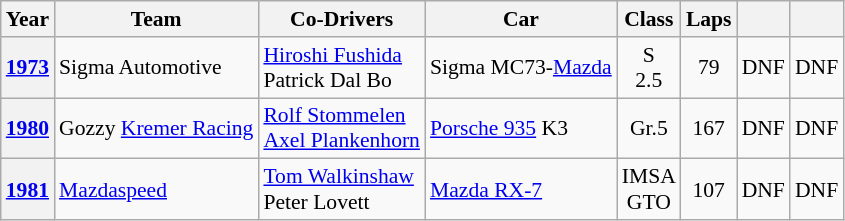<table class="wikitable" style="text-align:center; font-size:90%">
<tr>
<th>Year</th>
<th>Team</th>
<th>Co-Drivers</th>
<th>Car</th>
<th>Class</th>
<th>Laps</th>
<th></th>
<th></th>
</tr>
<tr>
<th><a href='#'>1973</a></th>
<td align="left"> Sigma Automotive</td>
<td align="left"> <a href='#'>Hiroshi Fushida</a><br> Patrick Dal Bo</td>
<td align="left">Sigma MC73-<a href='#'>Mazda</a></td>
<td>S<br>2.5</td>
<td>79</td>
<td>DNF</td>
<td>DNF</td>
</tr>
<tr>
<th><a href='#'>1980</a></th>
<td align="left"> Gozzy <a href='#'>Kremer Racing</a></td>
<td align="left"> <a href='#'>Rolf Stommelen</a><br> <a href='#'>Axel Plankenhorn</a></td>
<td align="left"><a href='#'>Porsche 935</a> K3</td>
<td>Gr.5</td>
<td>167</td>
<td>DNF</td>
<td>DNF</td>
</tr>
<tr>
<th><a href='#'>1981</a></th>
<td align="left"> <a href='#'>Mazdaspeed</a></td>
<td align="left"> <a href='#'>Tom Walkinshaw</a><br> Peter Lovett</td>
<td align="left"><a href='#'>Mazda RX-7</a></td>
<td>IMSA<br>GTO</td>
<td>107</td>
<td>DNF</td>
<td>DNF</td>
</tr>
</table>
